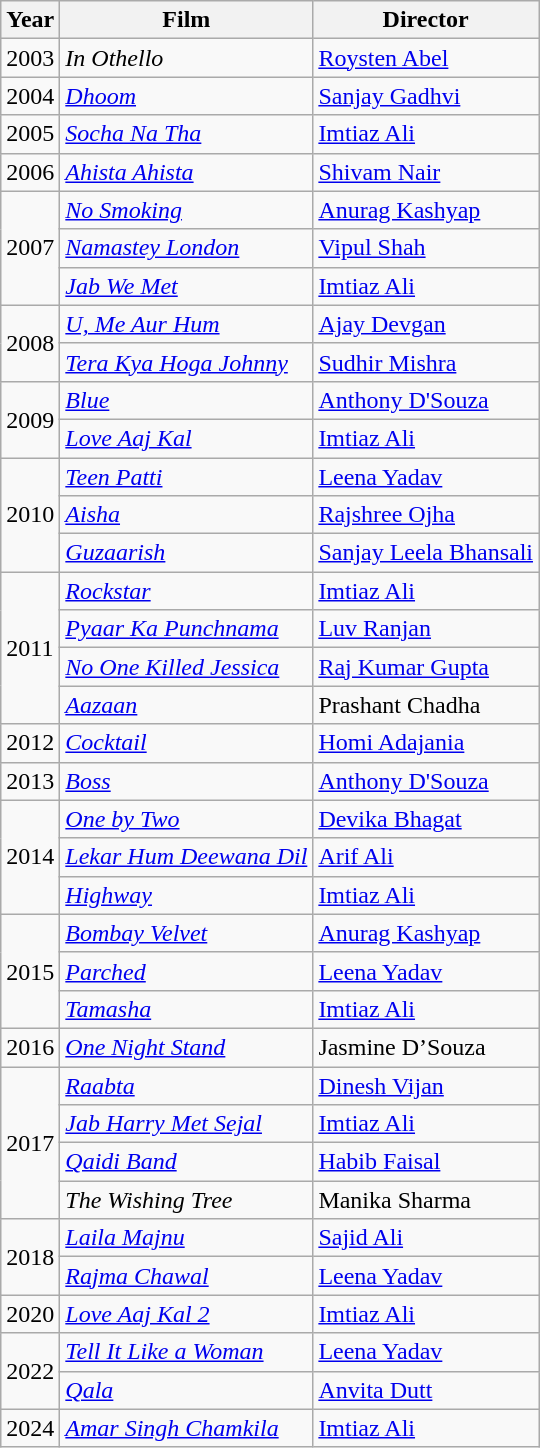<table class="wikitable">
<tr>
<th>Year</th>
<th>Film</th>
<th>Director</th>
</tr>
<tr>
<td>2003</td>
<td><em>In Othello</em></td>
<td><a href='#'>Roysten Abel</a></td>
</tr>
<tr>
<td>2004</td>
<td><em><a href='#'>Dhoom</a></em></td>
<td><a href='#'>Sanjay Gadhvi</a></td>
</tr>
<tr>
<td>2005</td>
<td><em><a href='#'>Socha Na Tha</a></em></td>
<td><a href='#'>Imtiaz Ali</a></td>
</tr>
<tr>
<td>2006</td>
<td><em><a href='#'>Ahista Ahista</a></em></td>
<td><a href='#'>Shivam Nair</a></td>
</tr>
<tr>
<td rowspan="3">2007</td>
<td><em><a href='#'>No Smoking</a></em></td>
<td><a href='#'>Anurag Kashyap</a></td>
</tr>
<tr>
<td><em><a href='#'>Namastey London</a></em></td>
<td><a href='#'>Vipul Shah</a></td>
</tr>
<tr>
<td><em><a href='#'>Jab We Met</a></em></td>
<td><a href='#'>Imtiaz Ali</a></td>
</tr>
<tr>
<td rowspan="2">2008</td>
<td><em><a href='#'>U, Me Aur Hum</a></em></td>
<td><a href='#'>Ajay Devgan</a></td>
</tr>
<tr>
<td><em><a href='#'>Tera Kya Hoga Johnny</a></em></td>
<td><a href='#'>Sudhir Mishra</a></td>
</tr>
<tr>
<td rowspan="2">2009</td>
<td><em><a href='#'>Blue</a></em></td>
<td><a href='#'>Anthony D'Souza</a></td>
</tr>
<tr>
<td><em><a href='#'>Love Aaj Kal</a></em></td>
<td><a href='#'>Imtiaz Ali</a></td>
</tr>
<tr>
<td rowspan="3">2010</td>
<td><em><a href='#'>Teen Patti</a></em></td>
<td><a href='#'>Leena Yadav</a></td>
</tr>
<tr>
<td><em><a href='#'>Aisha</a></em></td>
<td><a href='#'>Rajshree Ojha</a></td>
</tr>
<tr>
<td><em><a href='#'>Guzaarish</a></em></td>
<td><a href='#'>Sanjay Leela Bhansali</a></td>
</tr>
<tr>
<td rowspan="4">2011</td>
<td><em><a href='#'>Rockstar</a></em></td>
<td><a href='#'>Imtiaz Ali</a></td>
</tr>
<tr>
<td><em><a href='#'>Pyaar Ka Punchnama</a></em></td>
<td><a href='#'>Luv Ranjan</a></td>
</tr>
<tr>
<td><em><a href='#'>No One Killed Jessica</a></em></td>
<td><a href='#'>Raj Kumar Gupta</a></td>
</tr>
<tr>
<td><em><a href='#'>Aazaan</a></em></td>
<td>Prashant Chadha</td>
</tr>
<tr>
<td>2012</td>
<td><em><a href='#'>Cocktail</a></em></td>
<td><a href='#'>Homi Adajania</a></td>
</tr>
<tr>
<td>2013</td>
<td><em><a href='#'>Boss</a></em></td>
<td><a href='#'>Anthony D'Souza</a></td>
</tr>
<tr>
<td rowspan="3">2014</td>
<td><em><a href='#'>One by Two</a></em></td>
<td><a href='#'>Devika Bhagat</a></td>
</tr>
<tr>
<td><em><a href='#'>Lekar Hum Deewana Dil</a></em></td>
<td><a href='#'>Arif Ali</a></td>
</tr>
<tr>
<td><em><a href='#'>Highway</a></em></td>
<td><a href='#'>Imtiaz Ali</a></td>
</tr>
<tr>
<td rowspan="3">2015</td>
<td><em><a href='#'>Bombay Velvet</a></em></td>
<td><a href='#'>Anurag Kashyap</a></td>
</tr>
<tr>
<td><em><a href='#'>Parched</a></em></td>
<td><a href='#'>Leena Yadav</a></td>
</tr>
<tr>
<td><em><a href='#'>Tamasha</a></em></td>
<td><a href='#'>Imtiaz Ali</a></td>
</tr>
<tr>
<td>2016</td>
<td><em><a href='#'>One Night Stand</a></em></td>
<td>Jasmine D’Souza</td>
</tr>
<tr>
<td rowspan="4">2017</td>
<td><em><a href='#'>Raabta</a></em></td>
<td><a href='#'>Dinesh Vijan</a></td>
</tr>
<tr>
<td><em><a href='#'>Jab Harry Met Sejal</a></em></td>
<td><a href='#'>Imtiaz Ali</a></td>
</tr>
<tr>
<td><em><a href='#'>Qaidi Band</a></em></td>
<td><a href='#'>Habib Faisal</a></td>
</tr>
<tr>
<td><em>The Wishing Tree</em></td>
<td>Manika Sharma</td>
</tr>
<tr>
<td rowspan="2">2018</td>
<td><em><a href='#'>Laila Majnu</a></em></td>
<td><a href='#'>Sajid Ali</a></td>
</tr>
<tr>
<td><em><a href='#'>Rajma Chawal</a></em></td>
<td><a href='#'>Leena Yadav</a></td>
</tr>
<tr>
<td>2020</td>
<td><em><a href='#'>Love Aaj Kal 2</a></em></td>
<td><a href='#'>Imtiaz Ali</a></td>
</tr>
<tr>
<td rowspan="2">2022</td>
<td><em><a href='#'>Tell It Like a Woman</a></em></td>
<td><a href='#'>Leena Yadav</a></td>
</tr>
<tr>
<td><em><a href='#'>Qala</a></em></td>
<td><a href='#'>Anvita Dutt</a></td>
</tr>
<tr>
<td>2024</td>
<td><em><a href='#'>Amar Singh Chamkila</a></em></td>
<td><a href='#'>Imtiaz Ali</a></td>
</tr>
</table>
